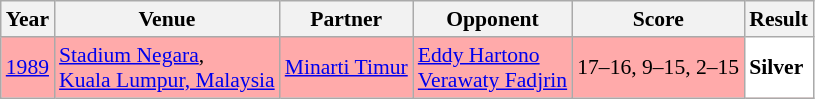<table class="sortable wikitable" style="font-size: 90%;">
<tr>
<th>Year</th>
<th>Venue</th>
<th>Partner</th>
<th>Opponent</th>
<th>Score</th>
<th>Result</th>
</tr>
<tr style="background:#FFAAAA">
<td align="center"><a href='#'>1989</a></td>
<td align="left"><a href='#'>Stadium Negara</a>,<br><a href='#'>Kuala Lumpur, Malaysia</a></td>
<td align="left"> <a href='#'>Minarti Timur</a></td>
<td align="left"> <a href='#'>Eddy Hartono</a> <br>  <a href='#'>Verawaty Fadjrin</a></td>
<td align="left">17–16, 9–15, 2–15</td>
<td style="text-align:left; background:white"> <strong>Silver</strong></td>
</tr>
</table>
